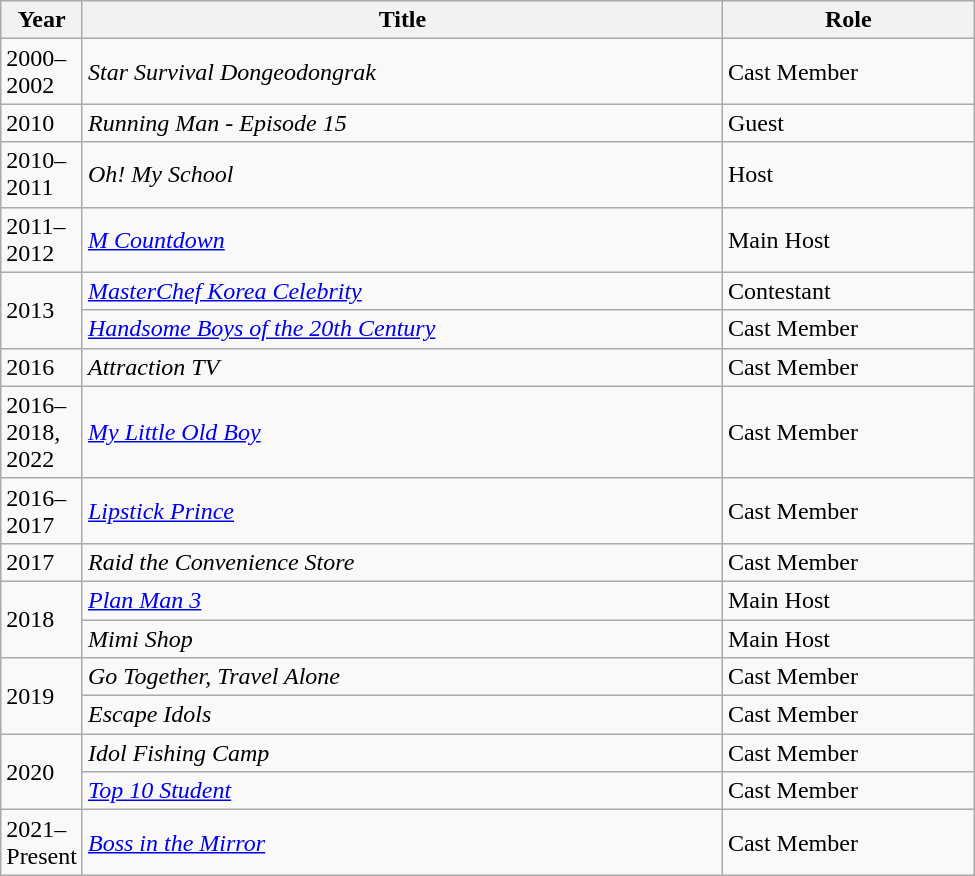<table class="wikitable" style="width:650px">
<tr>
<th width=10>Year</th>
<th>Title</th>
<th>Role</th>
</tr>
<tr>
<td>2000–2002</td>
<td><em>Star Survival Dongeodongrak</em></td>
<td>Cast Member</td>
</tr>
<tr>
<td>2010</td>
<td><em>Running Man - Episode 15</em></td>
<td>Guest</td>
</tr>
<tr>
<td>2010–2011</td>
<td><em> Oh! My School</em></td>
<td>Host</td>
</tr>
<tr>
<td>2011–2012</td>
<td><em><a href='#'>M Countdown</a></em></td>
<td>Main Host</td>
</tr>
<tr>
<td rowspan=2>2013</td>
<td><em><a href='#'>MasterChef Korea Celebrity</a></em></td>
<td>Contestant</td>
</tr>
<tr>
<td><em><a href='#'>Handsome Boys of the 20th Century</a></em></td>
<td>Cast Member</td>
</tr>
<tr>
<td>2016</td>
<td><em>Attraction TV</em></td>
<td>Cast Member</td>
</tr>
<tr>
<td>2016–2018, 2022</td>
<td><em><a href='#'>My Little Old Boy</a></em></td>
<td>Cast Member</td>
</tr>
<tr>
<td>2016–2017</td>
<td><em><a href='#'>Lipstick Prince</a></em></td>
<td>Cast Member</td>
</tr>
<tr>
<td>2017</td>
<td><em>Raid the Convenience Store</em></td>
<td>Cast Member</td>
</tr>
<tr>
<td rowspan=2>2018</td>
<td><em><a href='#'>Plan Man 3</a></em></td>
<td>Main Host</td>
</tr>
<tr>
<td><em>Mimi Shop</em></td>
<td>Main Host</td>
</tr>
<tr>
<td rowspan=2>2019</td>
<td><em>Go Together, Travel Alone</em></td>
<td>Cast Member</td>
</tr>
<tr>
<td><em>Escape Idols</em></td>
<td>Cast Member</td>
</tr>
<tr>
<td rowspan=2>2020</td>
<td><em>Idol Fishing Camp</em></td>
<td>Cast Member</td>
</tr>
<tr>
<td><em><a href='#'>Top 10 Student</a></em></td>
<td>Cast Member</td>
</tr>
<tr>
<td>2021–Present</td>
<td><em><a href='#'>Boss in the Mirror</a></em></td>
<td>Cast Member</td>
</tr>
</table>
